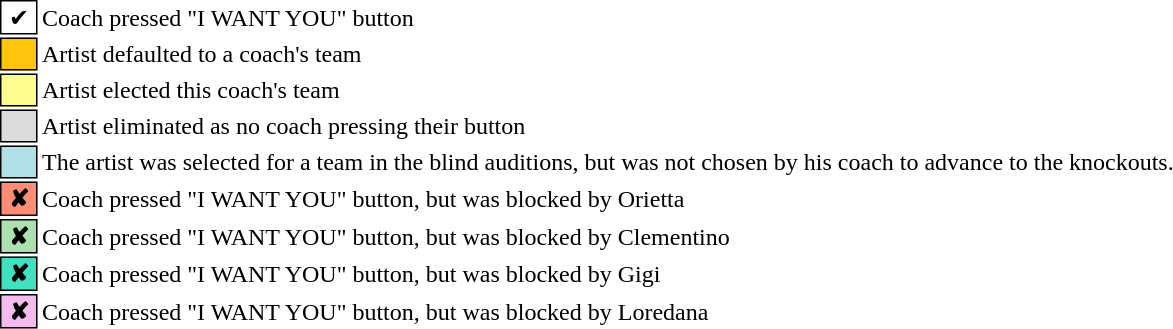<table class="toccolours" style="font-size: 100%">
<tr>
<td style="background: white; border: 1px solid black"> ✔ </td>
<td>Coach pressed "I WANT YOU" button</td>
</tr>
<tr>
<td style="background:#ffc40c; border: 1px solid black">    </td>
<td>Artist defaulted to a coach's team</td>
</tr>
<tr>
<td style="background:#fdfc8f; border: 1px solid black">    </td>
<td>Artist elected this coach's team</td>
</tr>
<tr>
<td style="background:#DCDCDC; border: 1px solid black">    </td>
<td>Artist eliminated as no coach pressing their button</td>
</tr>
<tr>
<td style="background:#B0E0E6; border: 1px solid black">    </td>
<td>The artist was selected for a team in the blind auditions, but was not chosen by his coach to advance to the knockouts.</td>
</tr>
<tr>
<td style="background:#ff8c75; border: 1px solid black"> <strong>✘</strong> </td>
<td>Coach pressed "I WANT YOU" button, but was blocked by Orietta</td>
</tr>
<tr>
<td style="background:#ace1af; border: 1px solid black"> <strong>✘</strong> </td>
<td>Coach pressed "I WANT YOU" button, but was blocked by Clementino</td>
</tr>
<tr>
<td style="background:#40e0c0; border: 1px solid black"> <strong>✘</strong> </td>
<td>Coach pressed "I WANT YOU" button, but was blocked by Gigi</td>
</tr>
<tr>
<td style="background:#f4bbee; border: 1px solid black"> <strong>✘</strong> </td>
<td>Coach pressed "I WANT YOU" button, but was blocked by Loredana</td>
</tr>
</table>
